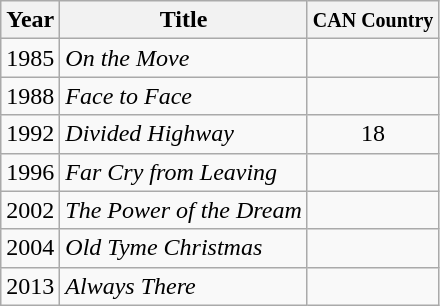<table class="wikitable">
<tr>
<th>Year</th>
<th>Title</th>
<th><small>CAN Country</small></th>
</tr>
<tr>
<td>1985</td>
<td><em>On the Move</em></td>
<td></td>
</tr>
<tr>
<td>1988</td>
<td><em>Face to Face</em></td>
<td></td>
</tr>
<tr>
<td>1992</td>
<td><em>Divided Highway</em></td>
<td align="center">18</td>
</tr>
<tr>
<td>1996</td>
<td><em>Far Cry from Leaving</em></td>
<td></td>
</tr>
<tr>
<td>2002</td>
<td><em>The Power of the Dream</em></td>
<td></td>
</tr>
<tr>
<td>2004</td>
<td><em>Old Tyme Christmas</em></td>
<td></td>
</tr>
<tr>
<td>2013</td>
<td><em>Always There</em></td>
<td></td>
</tr>
</table>
